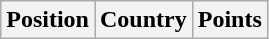<table class="wikitable">
<tr>
<th>Position</th>
<th>Country</th>
<th>Points<br></th>
</tr>
</table>
